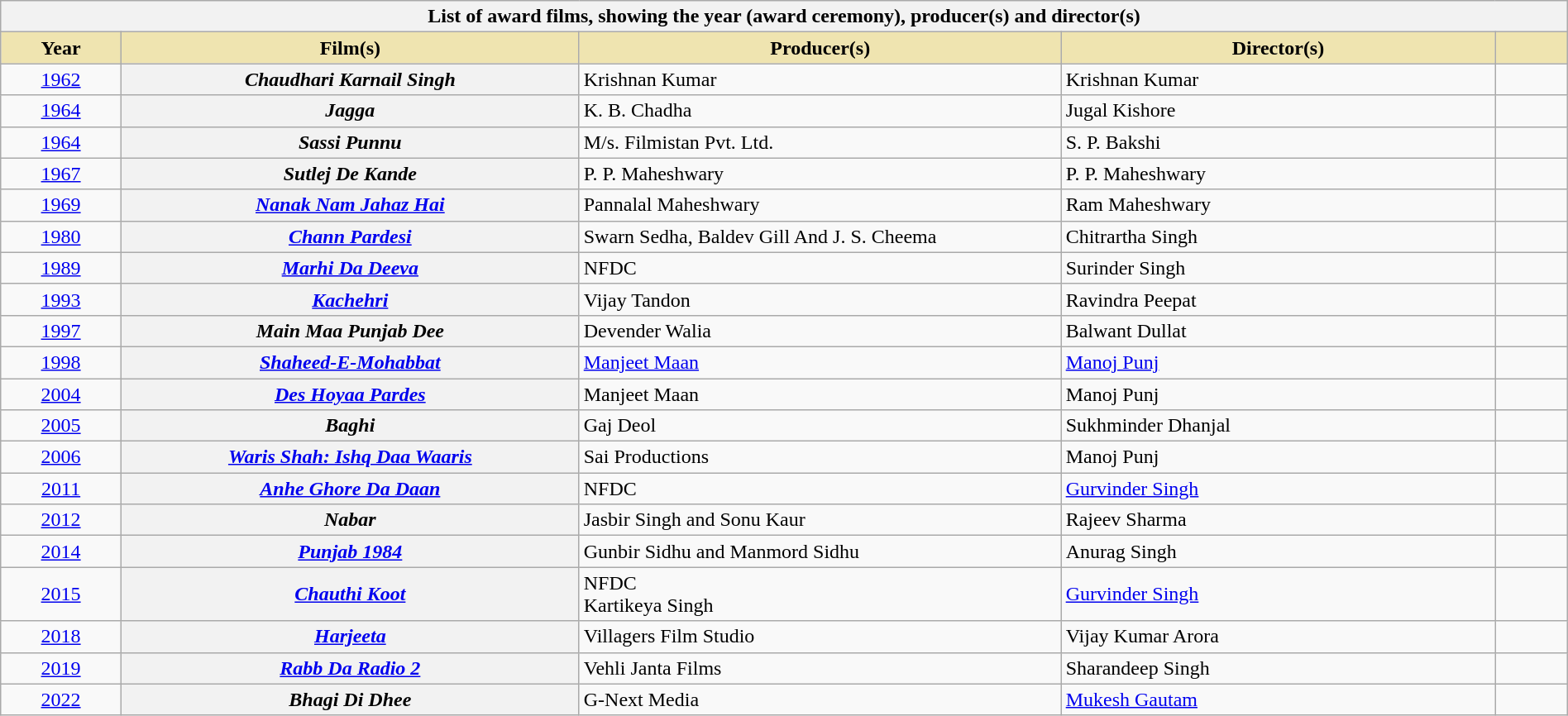<table class="wikitable sortable plainrowheaders" style="width:100%">
<tr>
<th colspan="5">List of award films, showing the year (award ceremony), producer(s) and director(s)</th>
</tr>
<tr>
<th scope="col" style="background-color:#EFE4B0;width:5%;">Year</th>
<th scope="col" style="background-color:#EFE4B0;width:19%;">Film(s)</th>
<th scope="col" style="background-color:#EFE4B0;width:20%;">Producer(s)</th>
<th scope="col" style="background-color:#EFE4B0;width:18%;">Director(s)</th>
<th scope="col" style="background-color:#EFE4B0;width:3%;" class="unsortable"></th>
</tr>
<tr>
<td style="text-align:center;"><a href='#'>1962<br></a></td>
<th scope="row"><em>Chaudhari Karnail Singh</em></th>
<td>Krishnan Kumar</td>
<td>Krishnan Kumar</td>
<td align="center"></td>
</tr>
<tr>
<td style="text-align:center;"><a href='#'>1964<br></a></td>
<th scope="row"><em>Jagga</em></th>
<td>K. B. Chadha</td>
<td>Jugal Kishore</td>
<td align="center"></td>
</tr>
<tr>
<td style="text-align:center;"><a href='#'>1964<br></a></td>
<th scope="row"><em>Sassi Punnu</em></th>
<td>M/s. Filmistan Pvt. Ltd.</td>
<td>S. P. Bakshi</td>
<td align="center"></td>
</tr>
<tr>
<td style="text-align:center;"><a href='#'>1967<br></a></td>
<th scope="row"><em>Sutlej De Kande</em></th>
<td>P. P. Maheshwary</td>
<td>P. P. Maheshwary</td>
<td align="center"></td>
</tr>
<tr>
<td style="text-align:center;"><a href='#'>1969<br></a></td>
<th scope="row"><em><a href='#'>Nanak Nam Jahaz Hai</a></em></th>
<td>Pannalal Maheshwary</td>
<td>Ram Maheshwary</td>
<td align="center"></td>
</tr>
<tr>
<td style="text-align:center;"><a href='#'>1980<br></a></td>
<th scope="row"><em><a href='#'>Chann Pardesi</a></em></th>
<td>Swarn Sedha, Baldev Gill And J. S. Cheema</td>
<td>Chitrartha Singh</td>
<td align="center"></td>
</tr>
<tr>
<td style="text-align:center;"><a href='#'>1989<br></a></td>
<th scope="row"><em><a href='#'>Marhi Da Deeva</a></em></th>
<td>NFDC</td>
<td>Surinder Singh</td>
<td align="center"></td>
</tr>
<tr>
<td style="text-align:center;"><a href='#'>1993<br></a></td>
<th scope="row"><em><a href='#'>Kachehri</a></em></th>
<td>Vijay Tandon</td>
<td>Ravindra Peepat</td>
<td align="center"></td>
</tr>
<tr>
<td style="text-align:center;"><a href='#'>1997<br></a></td>
<th scope="row"><em>Main Maa Punjab Dee</em></th>
<td>Devender Walia</td>
<td>Balwant Dullat</td>
<td align="center"></td>
</tr>
<tr>
<td style="text-align:center;"><a href='#'>1998<br></a></td>
<th scope="row"><em><a href='#'>Shaheed-E-Mohabbat</a></em></th>
<td><a href='#'>Manjeet Maan</a></td>
<td><a href='#'>Manoj Punj</a></td>
<td align="center"></td>
</tr>
<tr>
<td style="text-align:center;"><a href='#'>2004<br></a></td>
<th scope="row"><em><a href='#'>Des Hoyaa Pardes</a></em></th>
<td>Manjeet Maan</td>
<td>Manoj Punj</td>
<td align="center"></td>
</tr>
<tr>
<td style="text-align:center;"><a href='#'>2005<br></a></td>
<th scope="row"><em>Baghi</em></th>
<td>Gaj Deol</td>
<td>Sukhminder Dhanjal</td>
<td align="center"></td>
</tr>
<tr>
<td style="text-align:center;"><a href='#'>2006<br></a></td>
<th scope="row"><em><a href='#'>Waris Shah: Ishq Daa Waaris</a></em></th>
<td>Sai Productions</td>
<td>Manoj Punj</td>
<td align="center"></td>
</tr>
<tr>
<td style="text-align:center;"><a href='#'>2011<br></a></td>
<th scope="row"><em><a href='#'>Anhe Ghore Da Daan</a></em></th>
<td>NFDC</td>
<td><a href='#'>Gurvinder Singh</a></td>
<td align="center"></td>
</tr>
<tr>
<td style="text-align:center;"><a href='#'>2012<br></a></td>
<th scope="row"><em>Nabar</em></th>
<td>Jasbir Singh and Sonu Kaur</td>
<td>Rajeev Sharma</td>
<td align="center"></td>
</tr>
<tr>
<td style="text-align:center;"><a href='#'>2014<br></a></td>
<th scope="row"><em><a href='#'>Punjab 1984</a></em></th>
<td>Gunbir Sidhu and Manmord Sidhu</td>
<td>Anurag Singh</td>
<td align="center"></td>
</tr>
<tr>
<td style="text-align:center;"><a href='#'>2015<br></a></td>
<th scope="row"><em><a href='#'>Chauthi Koot</a></em></th>
<td>NFDC<br>Kartikeya Singh</td>
<td><a href='#'>Gurvinder Singh</a></td>
<td align="center"></td>
</tr>
<tr>
<td style="text-align:center;"><a href='#'>2018<br></a></td>
<th scope="row"><em><a href='#'>Harjeeta</a></em></th>
<td>Villagers Film Studio</td>
<td>Vijay Kumar Arora</td>
<td align="center"></td>
</tr>
<tr>
<td style="text-align:center;"><a href='#'>2019<br></a></td>
<th scope="row"><em><a href='#'>Rabb Da Radio 2</a></em></th>
<td>Vehli Janta Films</td>
<td>Sharandeep Singh</td>
<td align="center"></td>
</tr>
<tr>
<td style="text-align:center;"><a href='#'>2022<br></a></td>
<th scope="row"><em>Bhagi Di Dhee</em></th>
<td>G-Next Media</td>
<td><a href='#'>Mukesh Gautam</a></td>
<td align="center"></td>
</tr>
</table>
